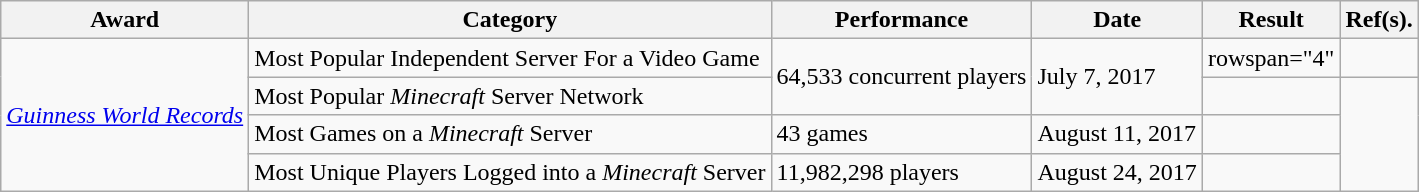<table class="wikitable sortable">
<tr>
<th>Award</th>
<th>Category</th>
<th>Performance</th>
<th>Date</th>
<th>Result</th>
<th>Ref(s).</th>
</tr>
<tr>
<td rowspan="4"><em><a href='#'>Guinness World Records</a></em></td>
<td>Most Popular Independent Server For a Video Game</td>
<td rowspan="2">64,533 concurrent players</td>
<td rowspan="2">July 7, 2017</td>
<td>rowspan="4" </td>
<td></td>
</tr>
<tr>
<td>Most Popular <em>Minecraft</em> Server Network</td>
<td></td>
</tr>
<tr>
<td>Most Games on a <em>Minecraft</em> Server</td>
<td>43 games</td>
<td>August 11, 2017</td>
<td></td>
</tr>
<tr>
<td>Most Unique Players Logged into a <em>Minecraft</em> Server</td>
<td>11,982,298 players</td>
<td>August 24, 2017</td>
<td></td>
</tr>
</table>
